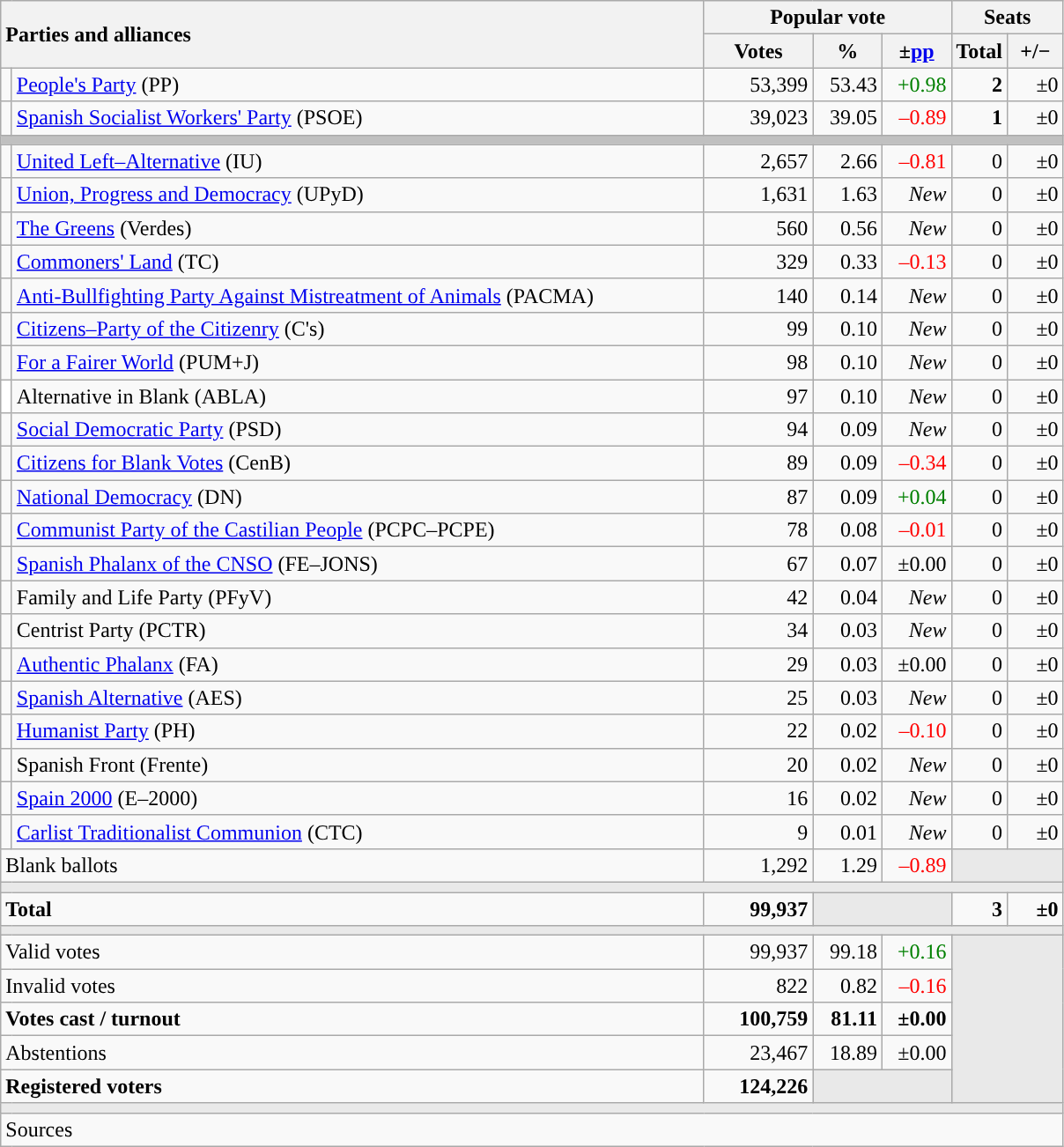<table class="wikitable" style="text-align:right;">
<tr>
<th style="text-align:left;" rowspan="2" colspan="2" width="525">Parties and alliances</th>
<th colspan="3">Popular vote</th>
<th colspan="2">Seats</th>
</tr>
<tr>
<th width="75">Votes</th>
<th width="45">%</th>
<th width="45">±<a href='#'>pp</a></th>
<th width="35">Total</th>
<th width="35">+/−</th>
</tr>
<tr>
<td width="1" style="color:inherit;background:"></td>
<td align="left"><a href='#'>People's Party</a> (PP)</td>
<td>53,399</td>
<td>53.43</td>
<td style="color:green;">+0.98</td>
<td><strong>2</strong></td>
<td>±0</td>
</tr>
<tr>
<td style="color:inherit;background:"></td>
<td align="left"><a href='#'>Spanish Socialist Workers' Party</a> (PSOE)</td>
<td>39,023</td>
<td>39.05</td>
<td style="color:red;">–0.89</td>
<td><strong>1</strong></td>
<td>±0</td>
</tr>
<tr>
<td colspan="7" bgcolor="#C0C0C0"></td>
</tr>
<tr>
<td style="color:inherit;background:"></td>
<td align="left"><a href='#'>United Left–Alternative</a> (IU)</td>
<td>2,657</td>
<td>2.66</td>
<td style="color:red;">–0.81</td>
<td>0</td>
<td>±0</td>
</tr>
<tr>
<td style="color:inherit;background:"></td>
<td align="left"><a href='#'>Union, Progress and Democracy</a> (UPyD)</td>
<td>1,631</td>
<td>1.63</td>
<td><em>New</em></td>
<td>0</td>
<td>±0</td>
</tr>
<tr>
<td style="color:inherit;background:"></td>
<td align="left"><a href='#'>The Greens</a> (Verdes)</td>
<td>560</td>
<td>0.56</td>
<td><em>New</em></td>
<td>0</td>
<td>±0</td>
</tr>
<tr>
<td style="color:inherit;background:"></td>
<td align="left"><a href='#'>Commoners' Land</a> (TC)</td>
<td>329</td>
<td>0.33</td>
<td style="color:red;">–0.13</td>
<td>0</td>
<td>±0</td>
</tr>
<tr>
<td style="color:inherit;background:"></td>
<td align="left"><a href='#'>Anti-Bullfighting Party Against Mistreatment of Animals</a> (PACMA)</td>
<td>140</td>
<td>0.14</td>
<td><em>New</em></td>
<td>0</td>
<td>±0</td>
</tr>
<tr>
<td style="color:inherit;background:"></td>
<td align="left"><a href='#'>Citizens–Party of the Citizenry</a> (C's)</td>
<td>99</td>
<td>0.10</td>
<td><em>New</em></td>
<td>0</td>
<td>±0</td>
</tr>
<tr>
<td style="color:inherit;background:"></td>
<td align="left"><a href='#'>For a Fairer World</a> (PUM+J)</td>
<td>98</td>
<td>0.10</td>
<td><em>New</em></td>
<td>0</td>
<td>±0</td>
</tr>
<tr>
<td bgcolor="white"></td>
<td align="left">Alternative in Blank (ABLA)</td>
<td>97</td>
<td>0.10</td>
<td><em>New</em></td>
<td>0</td>
<td>±0</td>
</tr>
<tr>
<td style="color:inherit;background:"></td>
<td align="left"><a href='#'>Social Democratic Party</a> (PSD)</td>
<td>94</td>
<td>0.09</td>
<td><em>New</em></td>
<td>0</td>
<td>±0</td>
</tr>
<tr>
<td style="color:inherit;background:"></td>
<td align="left"><a href='#'>Citizens for Blank Votes</a> (CenB)</td>
<td>89</td>
<td>0.09</td>
<td style="color:red;">–0.34</td>
<td>0</td>
<td>±0</td>
</tr>
<tr>
<td style="color:inherit;background:"></td>
<td align="left"><a href='#'>National Democracy</a> (DN)</td>
<td>87</td>
<td>0.09</td>
<td style="color:green;">+0.04</td>
<td>0</td>
<td>±0</td>
</tr>
<tr>
<td style="color:inherit;background:"></td>
<td align="left"><a href='#'>Communist Party of the Castilian People</a> (PCPC–PCPE)</td>
<td>78</td>
<td>0.08</td>
<td style="color:red;">–0.01</td>
<td>0</td>
<td>±0</td>
</tr>
<tr>
<td style="color:inherit;background:"></td>
<td align="left"><a href='#'>Spanish Phalanx of the CNSO</a> (FE–JONS)</td>
<td>67</td>
<td>0.07</td>
<td>±0.00</td>
<td>0</td>
<td>±0</td>
</tr>
<tr>
<td style="color:inherit;background:"></td>
<td align="left">Family and Life Party (PFyV)</td>
<td>42</td>
<td>0.04</td>
<td><em>New</em></td>
<td>0</td>
<td>±0</td>
</tr>
<tr>
<td style="color:inherit;background:"></td>
<td align="left">Centrist Party (PCTR)</td>
<td>34</td>
<td>0.03</td>
<td><em>New</em></td>
<td>0</td>
<td>±0</td>
</tr>
<tr>
<td style="color:inherit;background:"></td>
<td align="left"><a href='#'>Authentic Phalanx</a> (FA)</td>
<td>29</td>
<td>0.03</td>
<td>±0.00</td>
<td>0</td>
<td>±0</td>
</tr>
<tr>
<td style="color:inherit;background:"></td>
<td align="left"><a href='#'>Spanish Alternative</a> (AES)</td>
<td>25</td>
<td>0.03</td>
<td><em>New</em></td>
<td>0</td>
<td>±0</td>
</tr>
<tr>
<td style="color:inherit;background:"></td>
<td align="left"><a href='#'>Humanist Party</a> (PH)</td>
<td>22</td>
<td>0.02</td>
<td style="color:red;">–0.10</td>
<td>0</td>
<td>±0</td>
</tr>
<tr>
<td style="color:inherit;background:"></td>
<td align="left">Spanish Front (Frente)</td>
<td>20</td>
<td>0.02</td>
<td><em>New</em></td>
<td>0</td>
<td>±0</td>
</tr>
<tr>
<td style="color:inherit;background:"></td>
<td align="left"><a href='#'>Spain 2000</a> (E–2000)</td>
<td>16</td>
<td>0.02</td>
<td><em>New</em></td>
<td>0</td>
<td>±0</td>
</tr>
<tr>
<td style="color:inherit;background:"></td>
<td align="left"><a href='#'>Carlist Traditionalist Communion</a> (CTC)</td>
<td>9</td>
<td>0.01</td>
<td><em>New</em></td>
<td>0</td>
<td>±0</td>
</tr>
<tr>
<td align="left" colspan="2">Blank ballots</td>
<td>1,292</td>
<td>1.29</td>
<td style="color:red;">–0.89</td>
<td bgcolor="#E9E9E9" colspan="2"></td>
</tr>
<tr>
<td colspan="7" bgcolor="#E9E9E9"></td>
</tr>
<tr style="font-weight:bold;">
<td align="left" colspan="2">Total</td>
<td>99,937</td>
<td bgcolor="#E9E9E9" colspan="2"></td>
<td>3</td>
<td>±0</td>
</tr>
<tr>
<td colspan="7" bgcolor="#E9E9E9"></td>
</tr>
<tr>
<td align="left" colspan="2">Valid votes</td>
<td>99,937</td>
<td>99.18</td>
<td style="color:green;">+0.16</td>
<td bgcolor="#E9E9E9" colspan="2" rowspan="5"></td>
</tr>
<tr>
<td align="left" colspan="2">Invalid votes</td>
<td>822</td>
<td>0.82</td>
<td style="color:red;">–0.16</td>
</tr>
<tr style="font-weight:bold;">
<td align="left" colspan="2">Votes cast / turnout</td>
<td>100,759</td>
<td>81.11</td>
<td>±0.00</td>
</tr>
<tr>
<td align="left" colspan="2">Abstentions</td>
<td>23,467</td>
<td>18.89</td>
<td>±0.00</td>
</tr>
<tr style="font-weight:bold;">
<td align="left" colspan="2">Registered voters</td>
<td>124,226</td>
<td bgcolor="#E9E9E9" colspan="2"></td>
</tr>
<tr>
<td colspan="7" bgcolor="#E9E9E9"></td>
</tr>
<tr>
<td align="left" colspan="7">Sources</td>
</tr>
</table>
